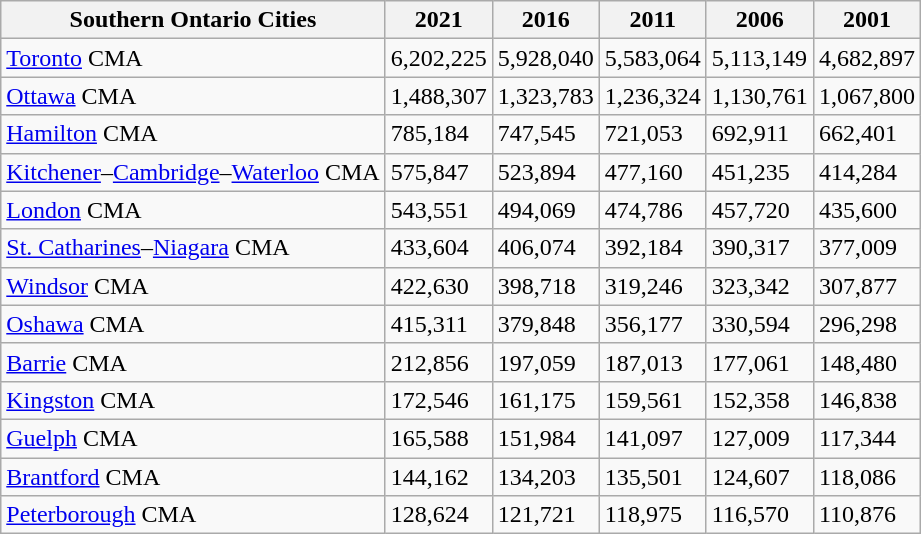<table class="wikitable">
<tr ">
<th>Southern Ontario Cities </th>
<th>2021</th>
<th>2016</th>
<th>2011</th>
<th>2006</th>
<th>2001</th>
</tr>
<tr>
<td><a href='#'>Toronto</a> CMA</td>
<td>6,202,225</td>
<td>5,928,040</td>
<td>5,583,064</td>
<td>5,113,149</td>
<td>4,682,897</td>
</tr>
<tr>
<td><a href='#'>Ottawa</a> CMA</td>
<td>1,488,307</td>
<td>1,323,783</td>
<td>1,236,324</td>
<td>1,130,761</td>
<td>1,067,800</td>
</tr>
<tr>
<td><a href='#'>Hamilton</a> CMA</td>
<td>785,184</td>
<td>747,545</td>
<td>721,053</td>
<td>692,911</td>
<td>662,401</td>
</tr>
<tr>
<td><a href='#'>Kitchener</a>–<a href='#'>Cambridge</a>–<a href='#'>Waterloo</a> CMA</td>
<td>575,847</td>
<td>523,894</td>
<td>477,160</td>
<td>451,235</td>
<td>414,284</td>
</tr>
<tr>
<td><a href='#'>London</a> CMA</td>
<td>543,551</td>
<td>494,069</td>
<td>474,786</td>
<td>457,720</td>
<td>435,600</td>
</tr>
<tr>
<td><a href='#'>St. Catharines</a>–<a href='#'>Niagara</a> CMA</td>
<td>433,604</td>
<td>406,074</td>
<td>392,184</td>
<td>390,317</td>
<td>377,009</td>
</tr>
<tr>
<td><a href='#'>Windsor</a> CMA</td>
<td>422,630</td>
<td>398,718</td>
<td>319,246</td>
<td>323,342</td>
<td>307,877</td>
</tr>
<tr>
<td><a href='#'>Oshawa</a> CMA</td>
<td>415,311</td>
<td>379,848</td>
<td>356,177</td>
<td>330,594</td>
<td>296,298</td>
</tr>
<tr>
<td><a href='#'>Barrie</a> CMA</td>
<td>212,856</td>
<td>197,059</td>
<td>187,013</td>
<td>177,061</td>
<td>148,480</td>
</tr>
<tr>
<td><a href='#'>Kingston</a> CMA</td>
<td>172,546</td>
<td>161,175</td>
<td>159,561</td>
<td>152,358</td>
<td>146,838</td>
</tr>
<tr>
<td><a href='#'>Guelph</a> CMA</td>
<td>165,588</td>
<td>151,984</td>
<td>141,097</td>
<td>127,009</td>
<td>117,344</td>
</tr>
<tr>
<td><a href='#'>Brantford</a> CMA</td>
<td>144,162</td>
<td>134,203</td>
<td>135,501</td>
<td>124,607</td>
<td>118,086</td>
</tr>
<tr>
<td><a href='#'>Peterborough</a> CMA</td>
<td>128,624</td>
<td>121,721</td>
<td>118,975</td>
<td>116,570</td>
<td>110,876</td>
</tr>
</table>
